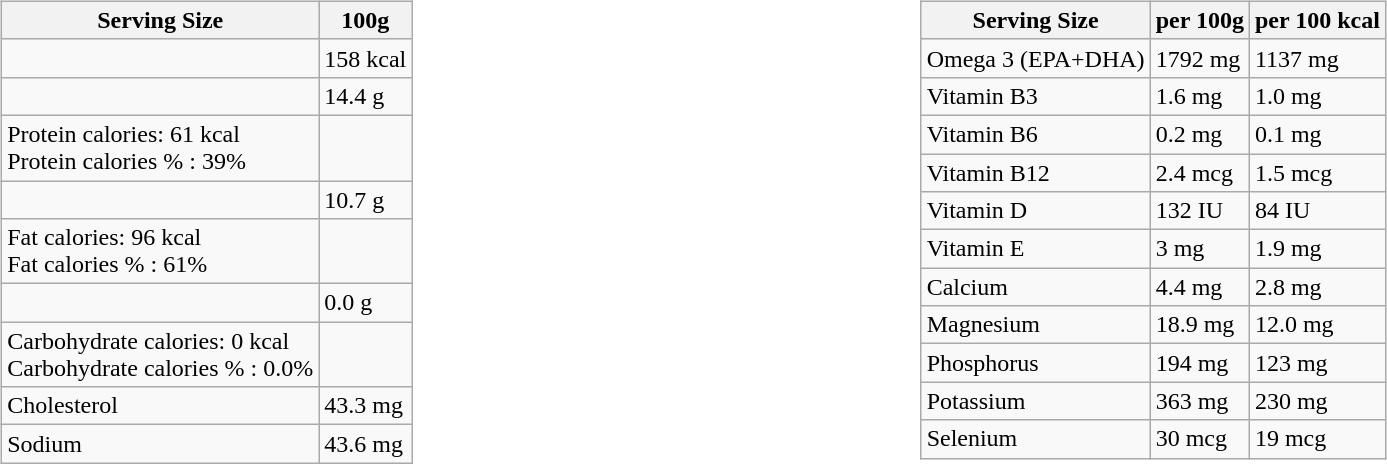<table style="width:100%; text-align:left;">
<tr style="vertical-align:top;">
<td style="width:50%;"><br><table class="wikitable" style="margin:auto; text-align:left;">
<tr>
<th>Serving Size</th>
<th>100g</th>
</tr>
<tr>
<td><br></td>
<td>158 kcal</td>
</tr>
<tr>
<td><br></td>
<td>14.4 g</td>
</tr>
<tr>
<td>Protein calories: 61 kcal<br>Protein calories % : 39%</td>
<td></td>
</tr>
<tr>
<td><br></td>
<td>10.7 g</td>
</tr>
<tr>
<td>Fat calories: 96 kcal<br>Fat calories % : 61%</td>
<td></td>
</tr>
<tr>
<td><br></td>
<td>0.0 g</td>
</tr>
<tr>
<td>Carbohydrate calories: 0 kcal<br>Carbohydrate calories % : 0.0%</td>
<td></td>
</tr>
<tr>
<td>Cholesterol</td>
<td>43.3 mg</td>
</tr>
<tr>
<td>Sodium</td>
<td>43.6 mg</td>
</tr>
</table>
</td>
<td style="width:50%;"><br><table class="wikitable" style="margin:auto; text-align:left;">
<tr>
<th>Serving Size</th>
<th>per 100g</th>
<th>per 100 kcal</th>
</tr>
<tr>
<td>Omega 3 (EPA+DHA)</td>
<td>1792 mg</td>
<td>1137 mg</td>
</tr>
<tr>
<td>Vitamin B3</td>
<td>1.6 mg</td>
<td>1.0 mg</td>
</tr>
<tr>
<td>Vitamin B6</td>
<td>0.2 mg</td>
<td>0.1 mg</td>
</tr>
<tr>
<td>Vitamin B12</td>
<td>2.4 mcg</td>
<td>1.5 mcg</td>
</tr>
<tr>
<td>Vitamin D</td>
<td>132 IU</td>
<td>84 IU</td>
</tr>
<tr>
<td>Vitamin E</td>
<td>3 mg</td>
<td>1.9 mg</td>
</tr>
<tr>
<td>Calcium</td>
<td>4.4 mg</td>
<td>2.8 mg</td>
</tr>
<tr>
<td>Magnesium</td>
<td>18.9 mg</td>
<td>12.0 mg</td>
</tr>
<tr>
<td>Phosphorus</td>
<td>194 mg</td>
<td>123 mg</td>
</tr>
<tr>
<td>Potassium</td>
<td>363 mg</td>
<td>230 mg</td>
</tr>
<tr>
<td>Selenium</td>
<td>30 mcg</td>
<td>19 mcg</td>
</tr>
</table>
</td>
</tr>
</table>
